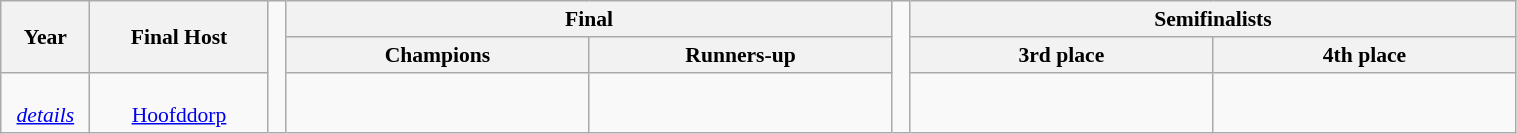<table class="wikitable" style="font-size:90%; text-align: center;" width="80%">
<tr>
<th rowspan=2 width=5%>Year</th>
<th rowspan=2 width=10%>Final Host</th>
<td width=1% rowspan=37 style="border-top:none;border-bottom:none;"></td>
<th colspan=2>Final</th>
<td width=1% rowspan=37 style="border-top:none;border-bottom:none;"></td>
<th colspan=2>Semifinalists</th>
</tr>
<tr>
<th width=17%>Champions</th>
<th width=17%>Runners-up</th>
<th width=17%>3rd place</th>
<th width=17%>4th place</th>
</tr>
<tr>
<td><br><em><a href='#'>details</a></em></td>
<td><br><a href='#'>Hoofddorp</a></td>
<td><strong></strong></td>
<td></td>
<td></td>
<td></td>
</tr>
</table>
